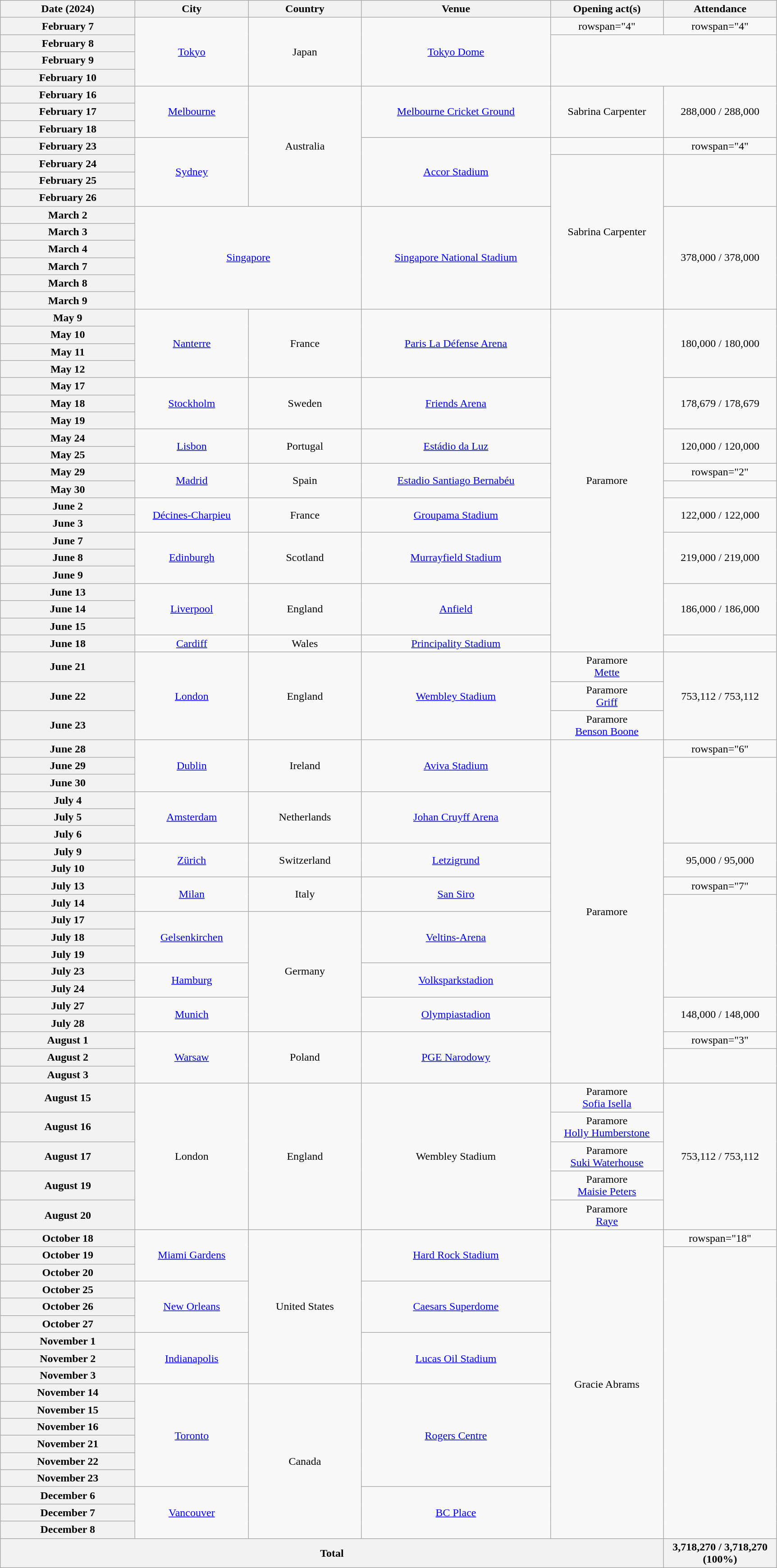<table class="wikitable plainrowheaders" style="text-align:center;">
<tr>
<th scope="col" style="width:12em;">Date (2024)</th>
<th scope="col" style="width:10em;">City</th>
<th scope="col" style="width:10em;">Country</th>
<th scope="col" style="width:17em;">Venue</th>
<th scope="col" style="width:10em;">Opening act(s)</th>
<th scope="col" style="width:10em;">Attendance</th>
</tr>
<tr>
<th scope="row" style="text-align:center;">February 7</th>
<td rowspan="4"><a href='#'>Tokyo</a></td>
<td rowspan="4">Japan</td>
<td rowspan="4"><a href='#'>Tokyo Dome</a></td>
<td>rowspan="4" </td>
<td>rowspan="4" </td>
</tr>
<tr>
<th scope="row" style="text-align:center;">February 8</th>
</tr>
<tr>
<th scope="row" style="text-align:center;">February 9</th>
</tr>
<tr>
<th scope="row" style="text-align:center;">February 10</th>
</tr>
<tr>
<th scope="row" style="text-align:center;">February 16</th>
<td rowspan="3"><a href='#'>Melbourne</a></td>
<td rowspan="7">Australia</td>
<td rowspan="3"><a href='#'>Melbourne Cricket Ground</a></td>
<td rowspan="3">Sabrina Carpenter</td>
<td rowspan="3">288,000 / 288,000</td>
</tr>
<tr>
<th scope="row" style="text-align:center;">February 17</th>
</tr>
<tr>
<th scope="row" style="text-align:center;">February 18</th>
</tr>
<tr>
<th scope="row" style="text-align:center;">February 23</th>
<td rowspan="4"><a href='#'>Sydney</a></td>
<td rowspan="4"><a href='#'>Accor Stadium</a></td>
<td></td>
<td>rowspan="4" </td>
</tr>
<tr>
<th scope="row" style="text-align:center;">February 24</th>
<td rowspan="9">Sabrina Carpenter</td>
</tr>
<tr>
<th scope="row" style="text-align:center;">February 25</th>
</tr>
<tr>
<th scope="row" style="text-align:center;">February 26</th>
</tr>
<tr>
<th scope="row" style="text-align:center;">March 2</th>
<td colspan="2" rowspan="6"><a href='#'>Singapore</a></td>
<td rowspan="6"><a href='#'>Singapore National Stadium</a></td>
<td rowspan="6">378,000 / 378,000</td>
</tr>
<tr>
<th scope="row" style="text-align:center;">March 3</th>
</tr>
<tr>
<th scope="row" style="text-align:center;">March 4</th>
</tr>
<tr>
<th scope="row" style="text-align:center;">March 7</th>
</tr>
<tr>
<th scope="row" style="text-align:center;">March 8</th>
</tr>
<tr>
<th scope="row" style="text-align:center;">March 9</th>
</tr>
<tr>
<th scope="row" style="text-align:center;">May 9</th>
<td rowspan="4"><a href='#'>Nanterre</a></td>
<td rowspan="4">France</td>
<td rowspan="4"><a href='#'>Paris La Défense Arena</a></td>
<td rowspan="20">Paramore</td>
<td rowspan="4">180,000 / 180,000</td>
</tr>
<tr>
<th scope="row" style="text-align:center;">May 10</th>
</tr>
<tr>
<th scope="row" style="text-align:center;">May 11</th>
</tr>
<tr>
<th scope="row" style="text-align:center;">May 12</th>
</tr>
<tr>
<th scope="row" style="text-align:center;">May 17</th>
<td rowspan="3"><a href='#'>Stockholm</a></td>
<td rowspan="3">Sweden</td>
<td rowspan="3"><a href='#'>Friends Arena</a></td>
<td rowspan="3">178,679 / 178,679</td>
</tr>
<tr>
<th scope="row" style="text-align:center;">May 18</th>
</tr>
<tr>
<th scope="row" style="text-align:center;">May 19</th>
</tr>
<tr>
<th scope="row" style="text-align:center;">May 24</th>
<td rowspan="2"><a href='#'>Lisbon</a></td>
<td rowspan="2">Portugal</td>
<td rowspan="2"><a href='#'>Estádio da Luz</a></td>
<td rowspan="2">120,000 / 120,000</td>
</tr>
<tr>
<th scope="row" style="text-align:center;">May 25</th>
</tr>
<tr>
<th scope="row" style="text-align:center;">May 29</th>
<td rowspan="2"><a href='#'>Madrid</a></td>
<td rowspan="2">Spain</td>
<td rowspan="2"><a href='#'>Estadio Santiago Bernabéu</a></td>
<td>rowspan="2" </td>
</tr>
<tr>
<th scope="row" style="text-align:center;">May 30</th>
</tr>
<tr>
<th scope="row" style="text-align:center;">June 2</th>
<td rowspan="2"><a href='#'>Décines-Charpieu</a></td>
<td rowspan="2">France</td>
<td rowspan="2"><a href='#'>Groupama Stadium</a></td>
<td rowspan="2">122,000 / 122,000</td>
</tr>
<tr>
<th scope="row" style="text-align:center;">June 3</th>
</tr>
<tr>
<th scope="row" style="text-align:center;">June 7</th>
<td rowspan="3"><a href='#'>Edinburgh</a></td>
<td rowspan="3">Scotland</td>
<td rowspan="3"><a href='#'>Murrayfield Stadium</a></td>
<td rowspan="3">219,000 / 219,000</td>
</tr>
<tr>
<th scope="row" style="text-align:center;">June 8</th>
</tr>
<tr>
<th scope="row" style="text-align:center;">June 9</th>
</tr>
<tr>
<th scope="row" style="text-align:center;">June 13</th>
<td rowspan="3"><a href='#'>Liverpool</a></td>
<td rowspan="3">England</td>
<td rowspan="3"><a href='#'>Anfield</a></td>
<td rowspan="3">186,000 / 186,000</td>
</tr>
<tr>
<th scope="row" style="text-align:center;">June 14</th>
</tr>
<tr>
<th scope="row" style="text-align:center;">June 15</th>
</tr>
<tr>
<th scope="row" style="text-align:center;">June 18</th>
<td><a href='#'>Cardiff</a></td>
<td>Wales</td>
<td><a href='#'>Principality Stadium</a></td>
<td></td>
</tr>
<tr>
<th scope="row" style="text-align:center;">June 21</th>
<td rowspan="3"><a href='#'>London</a></td>
<td rowspan="3">England</td>
<td rowspan="3"><a href='#'>Wembley Stadium</a></td>
<td>Paramore <br><a href='#'>Mette</a></td>
<td rowspan="3">753,112 / 753,112</td>
</tr>
<tr>
<th scope="row" style="text-align:center;">June 22</th>
<td>Paramore <br> <a href='#'>Griff</a></td>
</tr>
<tr>
<th scope="row" style="text-align:center;">June 23</th>
<td>Paramore <br> <a href='#'>Benson Boone</a></td>
</tr>
<tr>
<th scope="row" style="text-align:center;">June 28</th>
<td rowspan="3"><a href='#'>Dublin</a></td>
<td rowspan="3">Ireland</td>
<td rowspan="3"><a href='#'>Aviva Stadium</a></td>
<td rowspan="20">Paramore</td>
<td>rowspan="6" </td>
</tr>
<tr>
<th scope="row" style="text-align:center;">June 29</th>
</tr>
<tr>
<th scope="row" style="text-align:center;">June 30</th>
</tr>
<tr>
<th scope="row" style="text-align:center;">July 4</th>
<td rowspan="3"><a href='#'>Amsterdam</a></td>
<td rowspan="3">Netherlands</td>
<td rowspan="3"><a href='#'>Johan Cruyff Arena</a></td>
</tr>
<tr>
<th scope="row" style="text-align:center;">July 5</th>
</tr>
<tr>
<th scope="row" style="text-align:center;">July 6</th>
</tr>
<tr>
<th scope="row" style="text-align:center;">July 9</th>
<td rowspan="2"><a href='#'>Zürich</a></td>
<td rowspan="2">Switzerland</td>
<td rowspan="2"><a href='#'>Letzigrund</a></td>
<td rowspan="2">95,000 / 95,000</td>
</tr>
<tr>
<th scope="row" style="text-align:center;">July 10</th>
</tr>
<tr>
<th scope="row" style="text-align:center;">July 13</th>
<td rowspan="2"><a href='#'>Milan</a></td>
<td rowspan="2">Italy</td>
<td rowspan="2"><a href='#'>San Siro</a></td>
<td>rowspan="7" </td>
</tr>
<tr>
<th scope="row" style="text-align:center;">July 14</th>
</tr>
<tr>
<th scope="row" style="text-align:center;">July 17</th>
<td rowspan="3"><a href='#'>Gelsenkirchen</a></td>
<td rowspan="7">Germany</td>
<td rowspan="3"><a href='#'>Veltins-Arena</a></td>
</tr>
<tr>
<th scope="row" style="text-align:center;">July 18</th>
</tr>
<tr>
<th scope="row" style="text-align:center;">July 19</th>
</tr>
<tr>
<th scope="row" style="text-align:center;">July 23</th>
<td rowspan="2"><a href='#'>Hamburg</a></td>
<td rowspan="2"><a href='#'>Volksparkstadion</a></td>
</tr>
<tr>
<th scope="row" style="text-align:center;">July 24</th>
</tr>
<tr>
<th scope="row" style="text-align:center;">July 27</th>
<td rowspan="2"><a href='#'>Munich</a></td>
<td rowspan="2"><a href='#'>Olympiastadion</a></td>
<td rowspan="2">148,000 / 148,000</td>
</tr>
<tr>
<th scope="row" style="text-align:center;">July 28</th>
</tr>
<tr>
<th scope="row" style="text-align:center;">August 1</th>
<td rowspan="3"><a href='#'>Warsaw</a></td>
<td rowspan="3">Poland</td>
<td rowspan="3"><a href='#'>PGE Narodowy</a></td>
<td>rowspan="3" </td>
</tr>
<tr>
<th scope="row" style="text-align:center;">August 2</th>
</tr>
<tr>
<th scope="row" style="text-align:center;">August 3</th>
</tr>
<tr>
<th scope="row" style="text-align:center;">August 15</th>
<td rowspan="5">London</td>
<td rowspan="5">England</td>
<td rowspan="5">Wembley Stadium</td>
<td>Paramore<br> <a href='#'>Sofia Isella</a></td>
<td rowspan="5">753,112 / 753,112</td>
</tr>
<tr>
<th scope="row" style="text-align:center;">August 16</th>
<td>Paramore<br> <a href='#'>Holly Humberstone</a></td>
</tr>
<tr>
<th scope="row" style="text-align:center;">August 17</th>
<td>Paramore<br> <a href='#'>Suki Waterhouse</a></td>
</tr>
<tr>
<th scope="row" style="text-align:center;">August 19</th>
<td>Paramore<br> <a href='#'>Maisie Peters</a></td>
</tr>
<tr>
<th scope="row" style="text-align:center;">August 20</th>
<td>Paramore<br> <a href='#'>Raye</a></td>
</tr>
<tr>
<th scope="row" style="text-align:center;">October 18</th>
<td rowspan="3"><a href='#'>Miami Gardens</a></td>
<td rowspan="9">United States</td>
<td rowspan="3"><a href='#'>Hard Rock Stadium</a></td>
<td rowspan="18">Gracie Abrams</td>
<td>rowspan="18" </td>
</tr>
<tr>
<th scope="row" style="text-align:center;">October 19</th>
</tr>
<tr>
<th scope="row" style="text-align:center;">October 20</th>
</tr>
<tr>
<th scope="row" style="text-align:center;">October 25</th>
<td rowspan="3"><a href='#'>New Orleans</a></td>
<td rowspan="3"><a href='#'>Caesars Superdome</a></td>
</tr>
<tr>
<th scope="row" style="text-align:center;">October 26</th>
</tr>
<tr>
<th scope="row" style="text-align:center;">October 27</th>
</tr>
<tr>
<th scope="row" style="text-align:center;">November 1</th>
<td rowspan="3"><a href='#'>Indianapolis</a></td>
<td rowspan="3"><a href='#'>Lucas Oil Stadium</a></td>
</tr>
<tr>
<th scope="row" style="text-align:center;">November 2</th>
</tr>
<tr>
<th scope="row" style="text-align:center;">November 3</th>
</tr>
<tr>
<th scope="row" style="text-align:center;">November 14</th>
<td rowspan="6"><a href='#'>Toronto</a></td>
<td rowspan="9">Canada</td>
<td rowspan="6"><a href='#'>Rogers Centre</a></td>
</tr>
<tr>
<th scope="row" style="text-align:center;">November 15</th>
</tr>
<tr>
<th scope="row" style="text-align:center;">November 16</th>
</tr>
<tr>
<th scope="row" style="text-align:center;">November 21</th>
</tr>
<tr>
<th scope="row" style="text-align:center;">November 22</th>
</tr>
<tr>
<th scope="row" style="text-align:center;">November 23</th>
</tr>
<tr>
<th scope="row" style="text-align:center;">December 6</th>
<td rowspan="3"><a href='#'>Vancouver</a></td>
<td rowspan="3"><a href='#'>BC Place</a></td>
</tr>
<tr>
<th scope="row" style="text-align:center;">December 7</th>
</tr>
<tr>
<th scope="row" style="text-align:center;">December 8</th>
</tr>
<tr>
<th colspan="5">Total</th>
<th>3,718,270 / 3,718,270 (100%)</th>
</tr>
</table>
